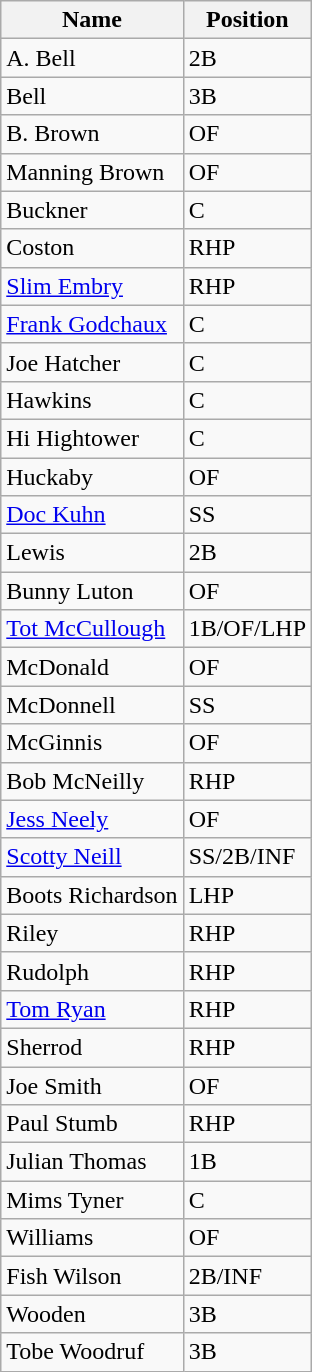<table class="wikitable">
<tr>
<th>Name</th>
<th>Position</th>
</tr>
<tr>
<td>A. Bell</td>
<td>2B</td>
</tr>
<tr>
<td>Bell</td>
<td>3B</td>
</tr>
<tr>
<td>B. Brown</td>
<td>OF</td>
</tr>
<tr>
<td>Manning Brown</td>
<td>OF</td>
</tr>
<tr>
<td>Buckner</td>
<td>C</td>
</tr>
<tr>
<td>Coston</td>
<td>RHP</td>
</tr>
<tr>
<td><a href='#'>Slim Embry</a></td>
<td>RHP</td>
</tr>
<tr>
<td><a href='#'>Frank Godchaux</a></td>
<td>C</td>
</tr>
<tr>
<td>Joe Hatcher</td>
<td>C</td>
</tr>
<tr>
<td>Hawkins</td>
<td>C</td>
</tr>
<tr>
<td>Hi Hightower</td>
<td>C</td>
</tr>
<tr>
<td>Huckaby</td>
<td>OF</td>
</tr>
<tr>
<td><a href='#'>Doc Kuhn</a></td>
<td>SS</td>
</tr>
<tr>
<td>Lewis</td>
<td>2B</td>
</tr>
<tr>
<td>Bunny Luton</td>
<td>OF</td>
</tr>
<tr>
<td><a href='#'>Tot McCullough</a></td>
<td>1B/OF/LHP</td>
</tr>
<tr>
<td>McDonald</td>
<td>OF</td>
</tr>
<tr>
<td>McDonnell</td>
<td>SS</td>
</tr>
<tr>
<td>McGinnis</td>
<td>OF</td>
</tr>
<tr>
<td>Bob McNeilly</td>
<td>RHP</td>
</tr>
<tr>
<td><a href='#'>Jess Neely</a></td>
<td>OF</td>
</tr>
<tr>
<td><a href='#'>Scotty Neill</a></td>
<td>SS/2B/INF</td>
</tr>
<tr>
<td>Boots Richardson</td>
<td>LHP</td>
</tr>
<tr>
<td>Riley</td>
<td>RHP</td>
</tr>
<tr>
<td>Rudolph</td>
<td>RHP</td>
</tr>
<tr>
<td><a href='#'>Tom Ryan</a></td>
<td>RHP</td>
</tr>
<tr>
<td>Sherrod</td>
<td>RHP</td>
</tr>
<tr>
<td>Joe Smith</td>
<td>OF</td>
</tr>
<tr>
<td>Paul Stumb</td>
<td>RHP</td>
</tr>
<tr>
<td>Julian Thomas</td>
<td>1B</td>
</tr>
<tr>
<td>Mims Tyner</td>
<td>C</td>
</tr>
<tr>
<td>Williams</td>
<td>OF</td>
</tr>
<tr>
<td>Fish Wilson</td>
<td>2B/INF</td>
</tr>
<tr>
<td>Wooden</td>
<td>3B</td>
</tr>
<tr>
<td>Tobe Woodruf</td>
<td>3B</td>
</tr>
</table>
